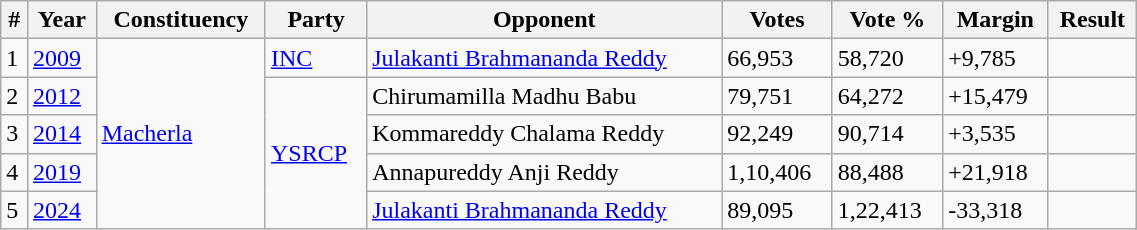<table class="wikitable sortable"  width="60%">
<tr>
<th>#</th>
<th>Year</th>
<th>Constituency</th>
<th>Party</th>
<th>Opponent</th>
<th>Votes</th>
<th>Vote %</th>
<th>Margin</th>
<th>Result</th>
</tr>
<tr>
<td>1</td>
<td><a href='#'>2009</a></td>
<td rowspan=5><a href='#'>Macherla</a></td>
<td><a href='#'>INC</a></td>
<td><a href='#'>Julakanti Brahmananda Reddy</a></td>
<td>66,953</td>
<td>58,720</td>
<td>+9,785</td>
<td></td>
</tr>
<tr>
<td>2</td>
<td><a href='#'>2012</a></td>
<td rowspan=4><a href='#'>YSRCP</a></td>
<td>Chirumamilla Madhu Babu</td>
<td>79,751</td>
<td>64,272</td>
<td>+15,479</td>
<td></td>
</tr>
<tr>
<td>3</td>
<td><a href='#'>2014</a></td>
<td>Kommareddy Chalama Reddy</td>
<td>92,249</td>
<td>90,714</td>
<td>+3,535</td>
<td></td>
</tr>
<tr>
<td>4</td>
<td><a href='#'>2019</a></td>
<td>Annapureddy Anji Reddy</td>
<td>1,10,406</td>
<td>88,488</td>
<td>+21,918</td>
<td></td>
</tr>
<tr>
<td>5</td>
<td><a href='#'>2024</a></td>
<td><a href='#'>Julakanti Brahmananda Reddy</a></td>
<td>89,095</td>
<td>1,22,413</td>
<td>-33,318</td>
<td></td>
</tr>
</table>
